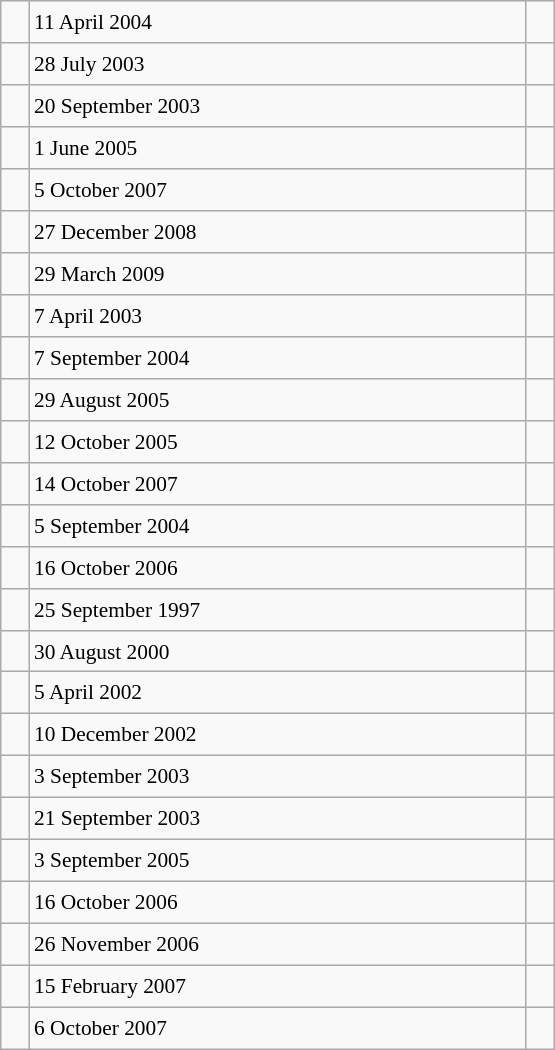<table class="wikitable" style="font-size: 89%; float: left; width: 26em; margin-right: 1em; height: 700px">
<tr>
<td></td>
<td>11 April 2004</td>
<td><small></small></td>
</tr>
<tr>
<td></td>
<td>28 July 2003</td>
<td><small></small></td>
</tr>
<tr>
<td></td>
<td>20 September 2003</td>
<td><small></small></td>
</tr>
<tr>
<td></td>
<td>1 June 2005</td>
<td><small></small></td>
</tr>
<tr>
<td></td>
<td>5 October 2007</td>
<td><small></small></td>
</tr>
<tr>
<td></td>
<td>27 December 2008</td>
<td><small></small></td>
</tr>
<tr>
<td></td>
<td>29 March 2009</td>
<td><small></small></td>
</tr>
<tr>
<td></td>
<td>7 April 2003</td>
<td><small></small></td>
</tr>
<tr>
<td></td>
<td>7 September 2004</td>
<td><small></small></td>
</tr>
<tr>
<td></td>
<td>29 August 2005</td>
<td><small></small></td>
</tr>
<tr>
<td></td>
<td>12 October 2005</td>
<td><small></small></td>
</tr>
<tr>
<td></td>
<td>14 October 2007</td>
<td><small></small></td>
</tr>
<tr>
<td></td>
<td>5 September 2004</td>
<td><small></small></td>
</tr>
<tr>
<td></td>
<td>16 October 2006</td>
<td><small></small></td>
</tr>
<tr>
<td></td>
<td>25 September 1997</td>
<td><small></small></td>
</tr>
<tr>
<td></td>
<td>30 August 2000</td>
<td><small></small></td>
</tr>
<tr>
<td></td>
<td>5 April 2002</td>
<td><small></small></td>
</tr>
<tr>
<td></td>
<td>10 December 2002</td>
<td><small></small></td>
</tr>
<tr>
<td></td>
<td>3 September 2003</td>
<td><small></small></td>
</tr>
<tr>
<td></td>
<td>21 September 2003</td>
<td><small></small></td>
</tr>
<tr>
<td></td>
<td>3 September 2005</td>
<td><small></small></td>
</tr>
<tr>
<td></td>
<td>16 October 2006</td>
<td><small></small></td>
</tr>
<tr>
<td></td>
<td>26 November 2006</td>
<td><small></small></td>
</tr>
<tr>
<td></td>
<td>15 February 2007</td>
<td><small></small></td>
</tr>
<tr>
<td></td>
<td>6 October 2007</td>
<td><small></small></td>
</tr>
</table>
